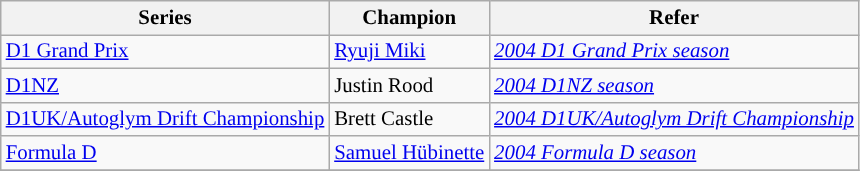<table class="wikitable" style="font-size:87%;">
<tr>
<th>Series</th>
<th>Champion</th>
<th>Refer</th>
</tr>
<tr>
<td><a href='#'>D1 Grand Prix</a></td>
<td> <a href='#'>Ryuji Miki</a></td>
<td><em><a href='#'>2004 D1 Grand Prix season</a></em></td>
</tr>
<tr>
<td><a href='#'>D1NZ</a></td>
<td> Justin Rood</td>
<td><em><a href='#'>2004 D1NZ season</a></em></td>
</tr>
<tr>
<td><a href='#'>D1UK/Autoglym Drift Championship</a></td>
<td> Brett Castle</td>
<td><em><a href='#'>2004 D1UK/Autoglym Drift Championship</a></em></td>
</tr>
<tr>
<td><a href='#'>Formula D</a></td>
<td> <a href='#'>Samuel Hübinette</a></td>
<td><em><a href='#'>2004 Formula D season</a></em></td>
</tr>
<tr>
</tr>
</table>
